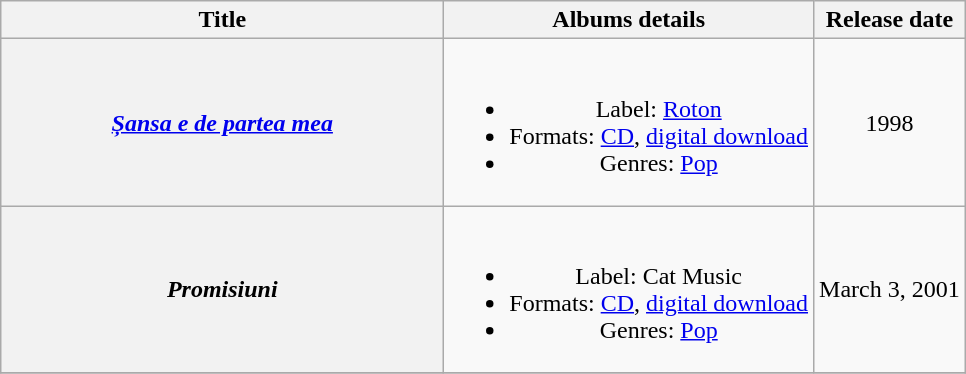<table class="wikitable plainrowheaders" style="text-align:center;" border="1">
<tr>
<th scope="col" style="width:18em;">Title</th>
<th scope="col">Albums details</th>
<th scope="col">Release date</th>
</tr>
<tr>
<th scope="row"><em><a href='#'>Șansa e de partea mea</a></em></th>
<td><br><ul><li>Label: <a href='#'>Roton</a></li><li>Formats: <a href='#'>CD</a>, <a href='#'>digital download</a></li><li>Genres: <a href='#'>Pop</a></li></ul></td>
<td rowspan=1>1998</td>
</tr>
<tr>
<th scope="row"><em>Promisiuni</em></th>
<td><br><ul><li>Label: Cat Music</li><li>Formats: <a href='#'>CD</a>, <a href='#'>digital download</a></li><li>Genres: <a href='#'>Pop</a></li></ul></td>
<td rowspan=1>March 3, 2001</td>
</tr>
<tr>
</tr>
</table>
